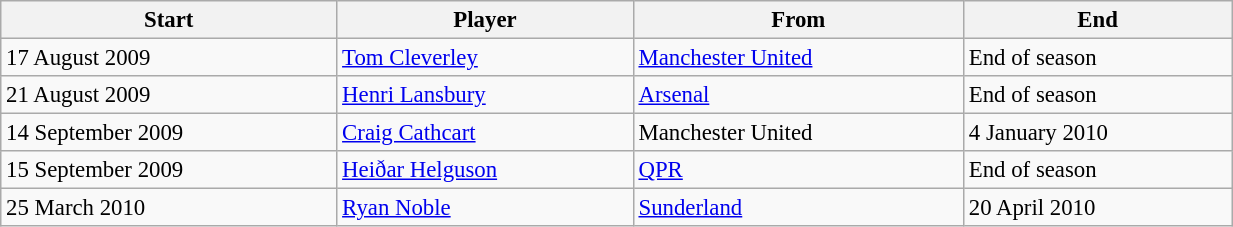<table class="wikitable" style="text-align:center; font-size:95%;width:65%; text-align:left">
<tr>
<th><strong>Start</strong></th>
<th><strong>Player</strong></th>
<th><strong>From</strong></th>
<th><strong>End</strong></th>
</tr>
<tr>
<td>17 August 2009</td>
<td><a href='#'>Tom Cleverley</a></td>
<td><a href='#'>Manchester United</a></td>
<td>End of season</td>
</tr>
<tr>
<td>21 August 2009</td>
<td><a href='#'>Henri Lansbury</a></td>
<td><a href='#'>Arsenal</a></td>
<td>End of season</td>
</tr>
<tr>
<td>14 September 2009</td>
<td><a href='#'>Craig Cathcart</a></td>
<td>Manchester United</td>
<td>4 January 2010</td>
</tr>
<tr>
<td>15 September 2009</td>
<td><a href='#'>Heiðar Helguson</a></td>
<td><a href='#'>QPR</a></td>
<td>End of season</td>
</tr>
<tr>
<td>25 March 2010</td>
<td><a href='#'>Ryan Noble</a></td>
<td><a href='#'>Sunderland</a></td>
<td>20 April 2010</td>
</tr>
</table>
